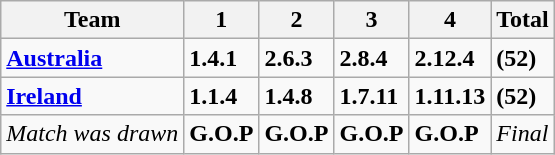<table class="wikitable">
<tr>
<th>Team</th>
<th>1</th>
<th>2</th>
<th>3</th>
<th>4</th>
<th>Total</th>
</tr>
<tr>
<td> <strong><a href='#'>Australia</a></strong></td>
<td><strong>1.4.1</strong></td>
<td><strong>2.6.3</strong></td>
<td><strong>2.8.4</strong></td>
<td><strong>2.12.4</strong></td>
<td><strong>(52)</strong></td>
</tr>
<tr>
<td> <strong><a href='#'>Ireland</a></strong></td>
<td><strong>1.1.4</strong></td>
<td><strong>1.4.8</strong></td>
<td><strong>1.7.11</strong></td>
<td><strong>1.11.13</strong></td>
<td><strong>(52)</strong></td>
</tr>
<tr>
<td><em>Match was drawn</em></td>
<td><strong>G.O.P</strong></td>
<td><strong>G.O.P</strong></td>
<td><strong>G.O.P</strong></td>
<td><strong>G.O.P</strong></td>
<td><em>Final</em></td>
</tr>
</table>
